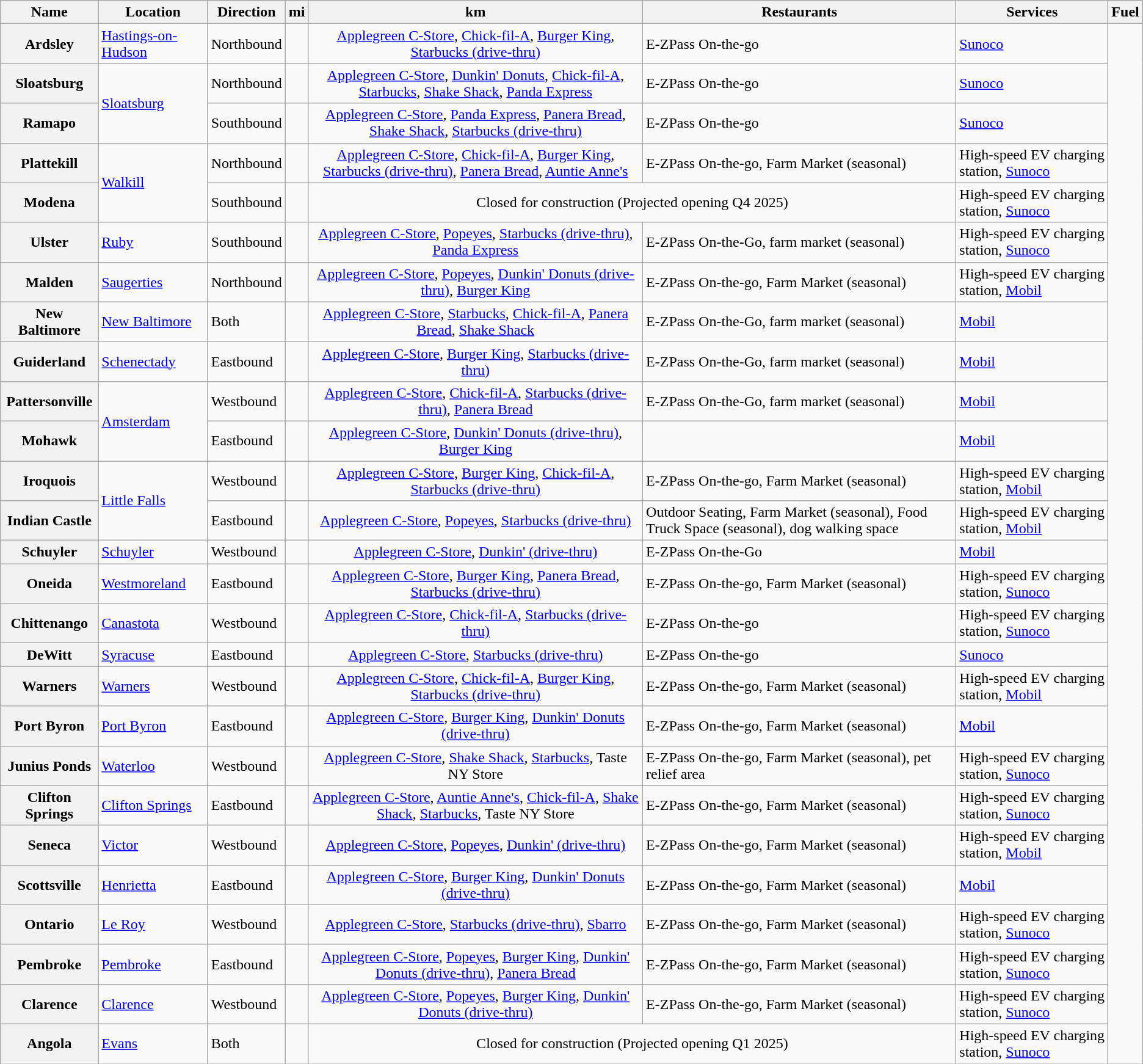<table class="wikitable sortable plainrowheaders">
<tr>
<th scope="col">Name</th>
<th scope="col">Location</th>
<th scope="col">Direction</th>
<th scope="col">mi</th>
<th scope="col">km</th>
<th scope="col">Restaurants</th>
<th scope="col">Services</th>
<th scope="col">Fuel</th>
</tr>
<tr>
<th scope="row">Ardsley</th>
<td><a href='#'>Hastings-on-Hudson</a></td>
<td>Northbound</td>
<td></td>
<td style="text-align:center;"><a href='#'>Applegreen C-Store</a>, <a href='#'>Chick-fil-A</a>, <a href='#'>Burger King</a>, <a href='#'>Starbucks (drive-thru)</a></td>
<td>E-ZPass On-the-go</td>
<td><a href='#'>Sunoco</a></td>
</tr>
<tr>
<th scope="row">Sloatsburg</th>
<td rowspan="2"><a href='#'>Sloatsburg</a></td>
<td>Northbound</td>
<td></td>
<td style="text-align:center;"><a href='#'>Applegreen C-Store</a>, <a href='#'>Dunkin' Donuts</a>, <a href='#'>Chick-fil-A</a>, <a href='#'>Starbucks</a>, <a href='#'>Shake Shack</a>, <a href='#'>Panda Express</a></td>
<td>E-ZPass On-the-go</td>
<td><a href='#'>Sunoco</a></td>
</tr>
<tr>
<th scope="row">Ramapo</th>
<td>Southbound</td>
<td></td>
<td style="text-align:center;"><a href='#'>Applegreen C-Store</a>, <a href='#'>Panda Express</a>, <a href='#'>Panera Bread</a>, <a href='#'>Shake Shack</a>, <a href='#'>Starbucks (drive-thru)</a></td>
<td>E-ZPass On-the-go</td>
<td><a href='#'>Sunoco</a></td>
</tr>
<tr>
<th scope="row">Plattekill</th>
<td rowspan="2"><a href='#'>Walkill</a></td>
<td>Northbound</td>
<td></td>
<td style="text-align:center;"><a href='#'>Applegreen C-Store</a>, <a href='#'>Chick-fil-A</a>, <a href='#'>Burger King</a>, <a href='#'>Starbucks (drive-thru)</a>, <a href='#'>Panera Bread</a>, <a href='#'>Auntie Anne's</a></td>
<td>E-ZPass On-the-go, Farm Market (seasonal)</td>
<td>High-speed EV charging station, <a href='#'>Sunoco</a></td>
</tr>
<tr>
<th scope="row">Modena</th>
<td>Southbound</td>
<td></td>
<td colspan="2" style="text-align:center;">Closed for construction (Projected opening Q4 2025)</td>
<td>High-speed EV charging station, <a href='#'>Sunoco</a></td>
</tr>
<tr>
<th scope="row">Ulster</th>
<td><a href='#'>Ruby</a></td>
<td>Southbound</td>
<td></td>
<td style="text-align:center;"><a href='#'>Applegreen C-Store</a>, <a href='#'>Popeyes</a>, <a href='#'>Starbucks (drive-thru)</a>, <a href='#'>Panda Express</a></td>
<td>E-ZPass On-the-Go, farm market (seasonal)</td>
<td>High-speed EV charging station, <a href='#'>Sunoco</a></td>
</tr>
<tr>
<th scope="row">Malden</th>
<td><a href='#'>Saugerties</a></td>
<td>Northbound</td>
<td></td>
<td style="text-align:center;"><a href='#'>Applegreen C-Store</a>, <a href='#'>Popeyes</a>, <a href='#'>Dunkin' Donuts (drive-thru)</a>, <a href='#'>Burger King</a></td>
<td>E-ZPass On-the-go, Farm Market (seasonal)</td>
<td>High-speed EV charging station, <a href='#'>Mobil</a></td>
</tr>
<tr>
<th scope="row">New Baltimore</th>
<td><a href='#'>New Baltimore</a></td>
<td>Both</td>
<td></td>
<td style="text-align:center;"><a href='#'>Applegreen C-Store</a>, <a href='#'>Starbucks</a>, <a href='#'>Chick-fil-A</a>, <a href='#'>Panera Bread</a>, <a href='#'>Shake Shack</a></td>
<td>E-ZPass On-the-Go, farm market (seasonal)</td>
<td><a href='#'>Mobil</a></td>
</tr>
<tr>
<th scope="row">Guiderland</th>
<td><a href='#'>Schenectady</a></td>
<td>Eastbound</td>
<td></td>
<td style="text-align:center;"><a href='#'>Applegreen C-Store</a>, <a href='#'>Burger King</a>, <a href='#'>Starbucks (drive-thru)</a></td>
<td>E-ZPass On-the-Go, farm market (seasonal)</td>
<td><a href='#'>Mobil</a></td>
</tr>
<tr>
<th scope="row">Pattersonville</th>
<td rowspan="2"><a href='#'>Amsterdam</a></td>
<td>Westbound</td>
<td></td>
<td style="text-align:center;"><a href='#'>Applegreen C-Store</a>, <a href='#'>Chick-fil-A</a>, <a href='#'>Starbucks (drive-thru)</a>,  <a href='#'>Panera Bread</a></td>
<td>E-ZPass On-the-Go, farm market (seasonal)</td>
<td><a href='#'>Mobil</a></td>
</tr>
<tr>
<th scope="row">Mohawk</th>
<td>Eastbound</td>
<td></td>
<td style="text-align:center;"><a href='#'>Applegreen C-Store</a>, <a href='#'>Dunkin' Donuts (drive-thru)</a>, <a href='#'>Burger King</a></td>
<td></td>
<td><a href='#'>Mobil</a></td>
</tr>
<tr>
<th scope="row">Iroquois</th>
<td rowspan="2"><a href='#'>Little Falls</a></td>
<td>Westbound</td>
<td></td>
<td style="text-align:center;"><a href='#'>Applegreen C-Store</a>, <a href='#'>Burger King</a>, <a href='#'>Chick-fil-A</a>, <a href='#'>Starbucks (drive-thru)</a></td>
<td>E-ZPass On-the-go, Farm Market (seasonal)</td>
<td>High-speed EV charging station, <a href='#'>Mobil</a></td>
</tr>
<tr>
<th scope="row">Indian Castle</th>
<td>Eastbound</td>
<td></td>
<td style="text-align:center;"><a href='#'>Applegreen C-Store</a>, <a href='#'>Popeyes</a>, <a href='#'>Starbucks (drive-thru)</a></td>
<td>Outdoor Seating, Farm Market (seasonal), Food Truck Space (seasonal), dog walking space</td>
<td>High-speed EV charging station, <a href='#'>Mobil</a></td>
</tr>
<tr>
<th scope="row">Schuyler</th>
<td><a href='#'>Schuyler</a></td>
<td>Westbound</td>
<td></td>
<td style="text-align:center;"><a href='#'>Applegreen C-Store</a>, <a href='#'>Dunkin' (drive-thru)</a></td>
<td>E-ZPass On-the-Go</td>
<td><a href='#'>Mobil</a></td>
</tr>
<tr>
<th scope="row">Oneida</th>
<td><a href='#'>Westmoreland</a></td>
<td>Eastbound</td>
<td></td>
<td style="text-align:center;"><a href='#'>Applegreen C-Store</a>, <a href='#'>Burger King</a>, <a href='#'>Panera Bread</a>, <a href='#'>Starbucks (drive-thru)</a></td>
<td>E-ZPass On-the-go, Farm Market (seasonal)</td>
<td>High-speed EV charging station, <a href='#'>Sunoco</a></td>
</tr>
<tr>
<th scope="row">Chittenango</th>
<td><a href='#'>Canastota</a></td>
<td>Westbound</td>
<td></td>
<td style="text-align:center;"><a href='#'>Applegreen C-Store</a>, <a href='#'>Chick-fil-A</a>, <a href='#'>Starbucks (drive-thru)</a></td>
<td>E-ZPass On-the-go</td>
<td>High-speed EV charging station, <a href='#'>Sunoco</a></td>
</tr>
<tr>
<th scope="row">DeWitt</th>
<td><a href='#'>Syracuse</a></td>
<td>Eastbound</td>
<td></td>
<td style="text-align:center"><a href='#'>Applegreen C-Store</a>, <a href='#'>Starbucks (drive-thru)</a></td>
<td>E-ZPass On-the-go</td>
<td><a href='#'>Sunoco</a></td>
</tr>
<tr>
<th scope="row">Warners</th>
<td><a href='#'>Warners</a></td>
<td>Westbound</td>
<td></td>
<td style="text-align:center;"><a href='#'>Applegreen C-Store</a>, <a href='#'>Chick-fil-A</a>,  <a href='#'>Burger King</a>, <a href='#'>Starbucks (drive-thru)</a></td>
<td>E-ZPass On-the-go, Farm Market (seasonal)</td>
<td>High-speed EV charging station, <a href='#'>Mobil</a></td>
</tr>
<tr>
<th scope="row">Port Byron</th>
<td><a href='#'>Port Byron</a></td>
<td>Eastbound</td>
<td></td>
<td style="text-align:center;"><a href='#'>Applegreen C-Store</a>, <a href='#'>Burger King</a>, <a href='#'>Dunkin' Donuts (drive-thru)</a></td>
<td>E-ZPass On-the-go, Farm Market (seasonal)</td>
<td><a href='#'>Mobil</a></td>
</tr>
<tr>
<th scope="row">Junius Ponds</th>
<td><a href='#'>Waterloo</a></td>
<td>Westbound</td>
<td></td>
<td style="text-align:center;"><a href='#'>Applegreen C-Store</a>, <a href='#'>Shake Shack</a>, <a href='#'>Starbucks</a>, Taste NY Store</td>
<td>E-ZPass On-the-go, Farm Market (seasonal), pet relief area</td>
<td>High-speed EV charging station, <a href='#'>Sunoco</a></td>
</tr>
<tr>
<th scope="row">Clifton Springs</th>
<td><a href='#'>Clifton Springs</a></td>
<td>Eastbound</td>
<td></td>
<td style="text-align:center;"><a href='#'>Applegreen C-Store</a>, <a href='#'>Auntie Anne's</a>, <a href='#'>Chick-fil-A</a>, <a href='#'>Shake Shack</a>, <a href='#'>Starbucks</a>, Taste NY Store</td>
<td>E-ZPass On-the-go, Farm Market (seasonal)</td>
<td>High-speed EV charging station, <a href='#'>Sunoco</a></td>
</tr>
<tr>
<th scope="row">Seneca</th>
<td><a href='#'>Victor</a></td>
<td>Westbound</td>
<td></td>
<td style="text-align:center;"><a href='#'>Applegreen C-Store</a>, <a href='#'>Popeyes</a>, <a href='#'>Dunkin' (drive-thru)</a></td>
<td>E-ZPass On-the-go, Farm Market (seasonal)</td>
<td>High-speed EV charging station, <a href='#'>Mobil</a></td>
</tr>
<tr>
<th scope="row">Scottsville</th>
<td><a href='#'>Henrietta</a></td>
<td>Eastbound</td>
<td></td>
<td style="text-align:center;"><a href='#'>Applegreen C-Store</a>, <a href='#'>Burger King</a>, <a href='#'>Dunkin' Donuts (drive-thru)</a></td>
<td>E-ZPass On-the-go, Farm Market (seasonal)</td>
<td><a href='#'>Mobil</a></td>
</tr>
<tr>
<th scope="row">Ontario</th>
<td><a href='#'>Le Roy</a></td>
<td>Westbound</td>
<td></td>
<td style="text-align:center;"><a href='#'>Applegreen C-Store</a>, <a href='#'>Starbucks (drive-thru)</a>, <a href='#'>Sbarro</a></td>
<td>E-ZPass On-the-go, Farm Market (seasonal)</td>
<td>High-speed EV charging station, <a href='#'>Sunoco</a></td>
</tr>
<tr>
<th scope="row">Pembroke</th>
<td><a href='#'>Pembroke</a></td>
<td>Eastbound</td>
<td></td>
<td style="text-align:center;"><a href='#'>Applegreen C-Store</a>, <a href='#'>Popeyes</a>, <a href='#'>Burger King</a>, <a href='#'>Dunkin' Donuts (drive-thru)</a>, <a href='#'>Panera Bread</a></td>
<td>E-ZPass On-the-go, Farm Market (seasonal)</td>
<td>High-speed EV charging station, <a href='#'>Sunoco</a></td>
</tr>
<tr>
<th scope="row">Clarence</th>
<td><a href='#'>Clarence</a></td>
<td>Westbound</td>
<td></td>
<td style="text-align:center;"><a href='#'>Applegreen C-Store</a>, <a href='#'>Popeyes</a>, <a href='#'>Burger King</a>, <a href='#'>Dunkin' Donuts (drive-thru)</a></td>
<td>E-ZPass On-the-go, Farm Market (seasonal)</td>
<td>High-speed EV charging station, <a href='#'>Sunoco</a></td>
</tr>
<tr>
<th scope="row">Angola</th>
<td><a href='#'>Evans</a></td>
<td>Both</td>
<td></td>
<td colspan="2" style="text-align:center;">Closed for construction (Projected opening Q1 2025)</td>
<td>High-speed EV charging station, <a href='#'>Sunoco</a></td>
</tr>
</table>
